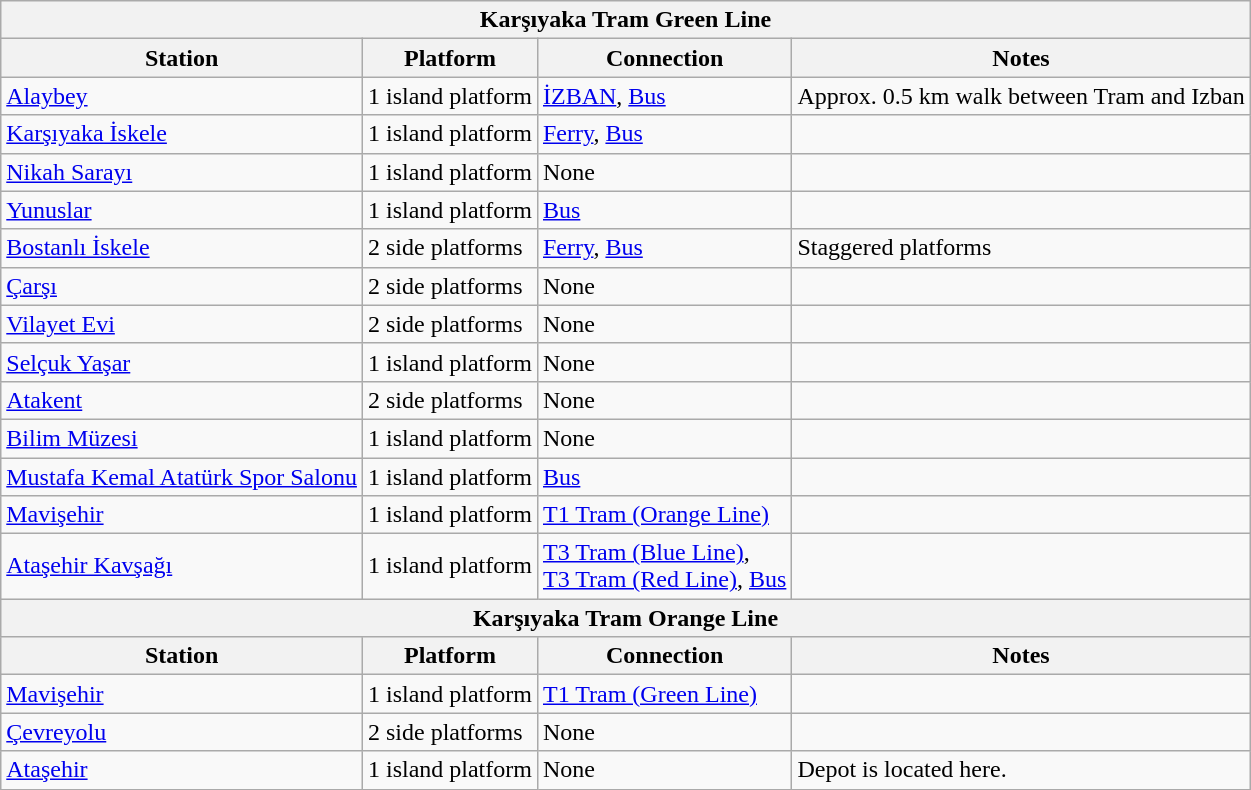<table class="wikitable">
<tr>
<th colspan="4">Karşıyaka Tram Green Line</th>
</tr>
<tr>
<th>Station</th>
<th>Platform</th>
<th>Connection</th>
<th>Notes</th>
</tr>
<tr>
<td><a href='#'>Alaybey</a></td>
<td>1 island platform</td>
<td><a href='#'>İZBAN</a>, <a href='#'>Bus</a></td>
<td>Approx. 0.5 km walk between Tram and Izban</td>
</tr>
<tr>
<td><a href='#'>Karşıyaka İskele</a></td>
<td>1 island platform</td>
<td><a href='#'>Ferry</a>, <a href='#'>Bus</a></td>
<td></td>
</tr>
<tr>
<td><a href='#'>Nikah Sarayı</a></td>
<td>1 island platform</td>
<td>None</td>
<td></td>
</tr>
<tr>
<td><a href='#'>Yunuslar</a></td>
<td>1 island platform</td>
<td><a href='#'>Bus</a></td>
<td></td>
</tr>
<tr>
<td><a href='#'>Bostanlı İskele</a></td>
<td>2 side platforms</td>
<td><a href='#'>Ferry</a>, <a href='#'>Bus</a></td>
<td>Staggered platforms</td>
</tr>
<tr>
<td><a href='#'>Çarşı</a></td>
<td>2 side platforms</td>
<td>None</td>
<td></td>
</tr>
<tr>
<td><a href='#'>Vilayet Evi</a></td>
<td>2 side platforms</td>
<td>None</td>
<td></td>
</tr>
<tr>
<td><a href='#'>Selçuk Yaşar</a></td>
<td>1 island platform</td>
<td>None</td>
<td></td>
</tr>
<tr>
<td><a href='#'>Atakent</a></td>
<td>2 side platforms</td>
<td>None</td>
<td></td>
</tr>
<tr>
<td><a href='#'>Bilim Müzesi</a></td>
<td>1 island platform</td>
<td>None</td>
<td></td>
</tr>
<tr>
<td><a href='#'>Mustafa Kemal Atatürk Spor Salonu</a></td>
<td>1 island platform</td>
<td><a href='#'>Bus</a></td>
<td></td>
</tr>
<tr>
<td><a href='#'>Mavişehir</a></td>
<td>1 island platform</td>
<td><a href='#'>T1 Tram (Orange Line)</a></td>
<td></td>
</tr>
<tr>
<td><a href='#'>Ataşehir Kavşağı</a></td>
<td>1 island platform</td>
<td><a href='#'>T3 Tram (Blue Line)</a>,<br><a href='#'>T3 Tram (Red Line)</a>, <a href='#'>Bus</a></td>
<td></td>
</tr>
<tr>
<th colspan="4">Karşıyaka Tram Orange Line</th>
</tr>
<tr>
<th>Station</th>
<th>Platform</th>
<th>Connection</th>
<th>Notes</th>
</tr>
<tr>
<td><a href='#'>Mavişehir</a></td>
<td>1 island platform</td>
<td><a href='#'>T1 Tram (Green Line)</a></td>
<td></td>
</tr>
<tr>
<td><a href='#'>Çevreyolu</a></td>
<td>2 side platforms</td>
<td>None</td>
<td></td>
</tr>
<tr>
<td><a href='#'>Ataşehir</a></td>
<td>1 island platform</td>
<td>None</td>
<td>Depot is located here.</td>
</tr>
</table>
